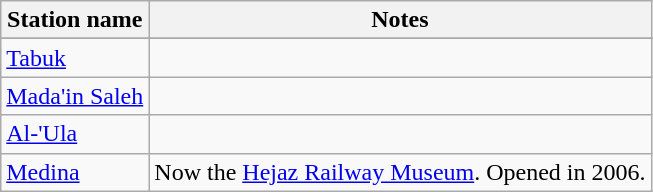<table class="wikitable">
<tr>
<th>Station name</th>
<th>Notes</th>
</tr>
<tr>
</tr>
<tr>
<td><a href='#'>Tabuk</a></td>
<td></td>
</tr>
<tr>
<td><a href='#'>Mada'in Saleh</a></td>
<td></td>
</tr>
<tr>
<td><a href='#'>Al-'Ula</a></td>
<td></td>
</tr>
<tr>
<td><a href='#'>Medina</a></td>
<td>Now the <a href='#'>Hejaz Railway Museum</a>. Opened in 2006.</td>
</tr>
</table>
